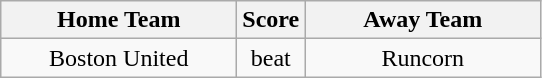<table class="wikitable" style="text-align:center">
<tr>
<th width=150>Home Team</th>
<th width=20>Score</th>
<th width=150>Away Team</th>
</tr>
<tr>
<td>Boston United</td>
<td>beat</td>
<td>Runcorn</td>
</tr>
</table>
